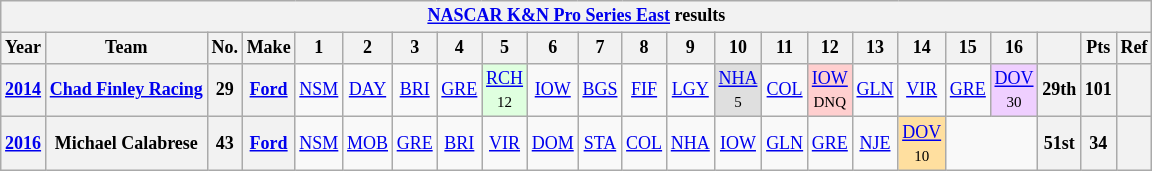<table class="wikitable" style="text-align:center; font-size:75%">
<tr>
<th colspan=45><a href='#'>NASCAR K&N Pro Series East</a> results</th>
</tr>
<tr>
<th>Year</th>
<th>Team</th>
<th>No.</th>
<th>Make</th>
<th>1</th>
<th>2</th>
<th>3</th>
<th>4</th>
<th>5</th>
<th>6</th>
<th>7</th>
<th>8</th>
<th>9</th>
<th>10</th>
<th>11</th>
<th>12</th>
<th>13</th>
<th>14</th>
<th>15</th>
<th>16</th>
<th></th>
<th>Pts</th>
<th>Ref</th>
</tr>
<tr>
<th><a href='#'>2014</a></th>
<th><a href='#'>Chad Finley Racing</a></th>
<th>29</th>
<th><a href='#'>Ford</a></th>
<td><a href='#'>NSM</a></td>
<td><a href='#'>DAY</a></td>
<td><a href='#'>BRI</a></td>
<td><a href='#'>GRE</a></td>
<td style="background:#DFFFDF;"><a href='#'>RCH</a><br><small>12</small></td>
<td><a href='#'>IOW</a></td>
<td><a href='#'>BGS</a></td>
<td><a href='#'>FIF</a></td>
<td><a href='#'>LGY</a></td>
<td style="background:#DFDFDF;"><a href='#'>NHA</a><br><small>5</small></td>
<td><a href='#'>COL</a></td>
<td style="background:#FFCFCF;"><a href='#'>IOW</a><br><small>DNQ</small></td>
<td><a href='#'>GLN</a></td>
<td><a href='#'>VIR</a></td>
<td><a href='#'>GRE</a></td>
<td style="background:#EFCFFF;"><a href='#'>DOV</a><br><small>30</small></td>
<th>29th</th>
<th>101</th>
<th></th>
</tr>
<tr>
<th><a href='#'>2016</a></th>
<th>Michael Calabrese</th>
<th>43</th>
<th><a href='#'>Ford</a></th>
<td><a href='#'>NSM</a></td>
<td><a href='#'>MOB</a></td>
<td><a href='#'>GRE</a></td>
<td><a href='#'>BRI</a></td>
<td><a href='#'>VIR</a></td>
<td><a href='#'>DOM</a></td>
<td><a href='#'>STA</a></td>
<td><a href='#'>COL</a></td>
<td><a href='#'>NHA</a></td>
<td><a href='#'>IOW</a></td>
<td><a href='#'>GLN</a></td>
<td><a href='#'>GRE</a></td>
<td><a href='#'>NJE</a></td>
<td style="background:#FFDF9F;"><a href='#'>DOV</a><br><small>10</small></td>
<td colspan=2></td>
<th>51st</th>
<th>34</th>
<th></th>
</tr>
</table>
